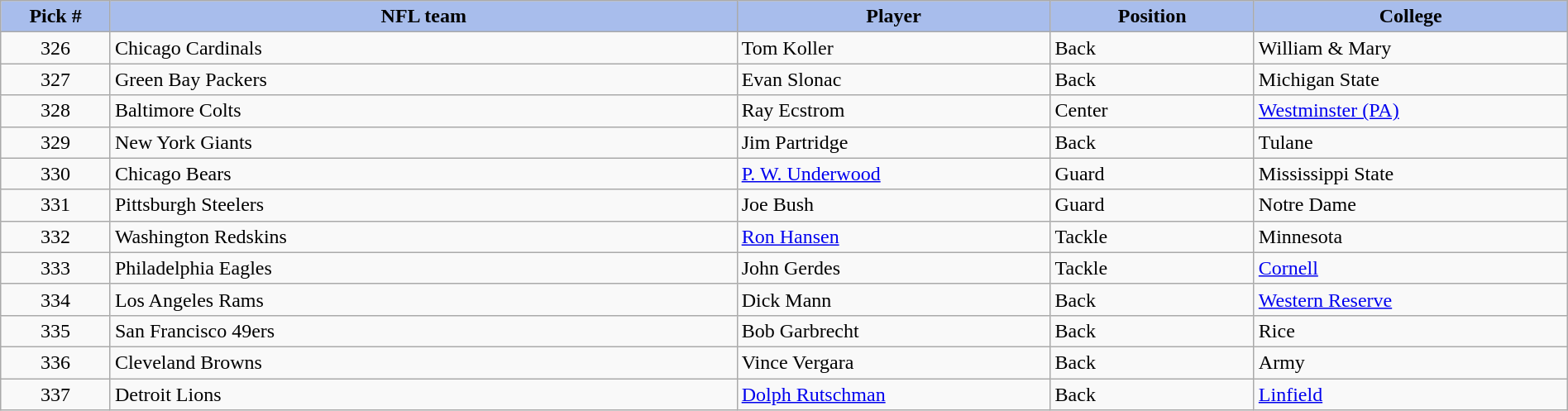<table class="wikitable sortable sortable" style="width: 100%">
<tr>
<th style="background:#a8bdec; width:7%;">Pick #</th>
<th style="width:40%; background:#a8bdec;">NFL team</th>
<th style="width:20%; background:#a8bdec;">Player</th>
<th style="width:13%; background:#a8bdec;">Position</th>
<th style="background:#A8BDEC;">College</th>
</tr>
<tr>
<td align=center>326</td>
<td>Chicago Cardinals</td>
<td>Tom Koller</td>
<td>Back</td>
<td>William & Mary</td>
</tr>
<tr>
<td align=center>327</td>
<td>Green Bay Packers</td>
<td>Evan Slonac</td>
<td>Back</td>
<td>Michigan State</td>
</tr>
<tr>
<td align=center>328</td>
<td>Baltimore Colts</td>
<td>Ray Ecstrom</td>
<td>Center</td>
<td><a href='#'>Westminster (PA)</a></td>
</tr>
<tr>
<td align=center>329</td>
<td>New York Giants</td>
<td>Jim Partridge</td>
<td>Back</td>
<td>Tulane</td>
</tr>
<tr>
<td align=center>330</td>
<td>Chicago Bears</td>
<td><a href='#'>P. W. Underwood</a></td>
<td>Guard</td>
<td>Mississippi State</td>
</tr>
<tr>
<td align=center>331</td>
<td>Pittsburgh Steelers</td>
<td>Joe Bush</td>
<td>Guard</td>
<td>Notre Dame</td>
</tr>
<tr>
<td align=center>332</td>
<td>Washington Redskins</td>
<td><a href='#'>Ron Hansen</a></td>
<td>Tackle</td>
<td>Minnesota</td>
</tr>
<tr>
<td align=center>333</td>
<td>Philadelphia Eagles</td>
<td>John Gerdes</td>
<td>Tackle</td>
<td><a href='#'>Cornell</a></td>
</tr>
<tr>
<td align=center>334</td>
<td>Los Angeles Rams</td>
<td>Dick Mann</td>
<td>Back</td>
<td><a href='#'>Western Reserve</a></td>
</tr>
<tr>
<td align=center>335</td>
<td>San Francisco 49ers</td>
<td>Bob Garbrecht</td>
<td>Back</td>
<td>Rice</td>
</tr>
<tr>
<td align=center>336</td>
<td>Cleveland Browns</td>
<td>Vince Vergara</td>
<td>Back</td>
<td>Army</td>
</tr>
<tr>
<td align=center>337</td>
<td>Detroit Lions</td>
<td><a href='#'>Dolph Rutschman</a></td>
<td>Back</td>
<td><a href='#'>Linfield</a></td>
</tr>
</table>
